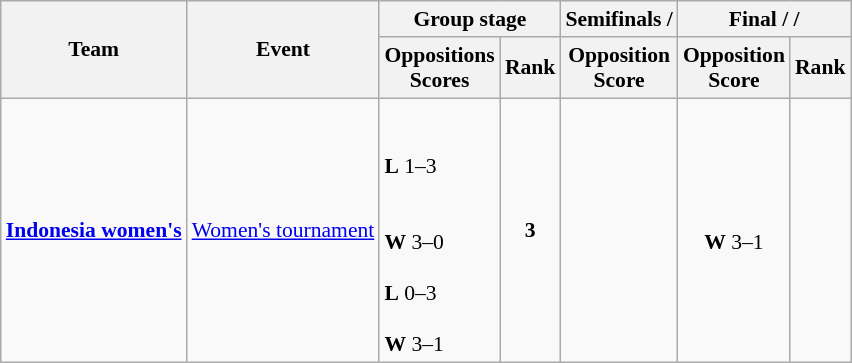<table class=wikitable style="font-size:90%; text-align:center;">
<tr>
<th rowspan=2>Team</th>
<th rowspan=2>Event</th>
<th colspan=2>Group stage</th>
<th>Semifinals / </th>
<th colspan=2>Final /  / </th>
</tr>
<tr>
<th>Oppositions<br>Scores</th>
<th>Rank</th>
<th>Opposition<br>Score</th>
<th>Opposition<br>Score</th>
<th>Rank</th>
</tr>
<tr>
<td align=left><strong><a href='#'>Indonesia women's</a></strong></td>
<td align=left><a href='#'>Women's tournament</a></td>
<td align=left><br><br><strong>L</strong> 1–3 <br><br> <br><strong>W</strong> 3–0 <br>
 <br><strong>L</strong> 0–3 <br>
 <br><strong>W</strong> 3–1</td>
<td><strong>3</strong></td>
<td></td>
<td> <br><strong>W</strong> 3–1</td>
<td></td>
</tr>
</table>
